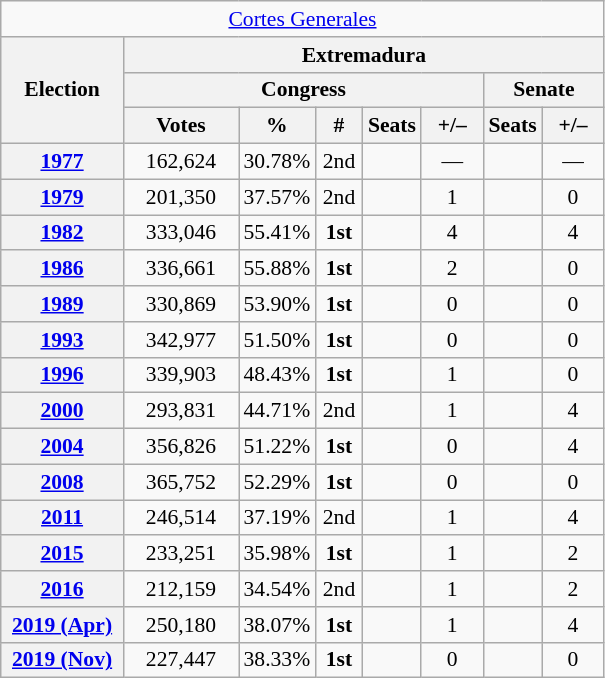<table class="wikitable" style="font-size:90%; text-align:center;">
<tr>
<td colspan="8" align="center"><a href='#'>Cortes Generales</a></td>
</tr>
<tr>
<th rowspan="3" width="75">Election</th>
<th colspan="7">Extremadura</th>
</tr>
<tr>
<th colspan="5">Congress</th>
<th colspan="2">Senate</th>
</tr>
<tr>
<th width="70">Votes</th>
<th width="35">%</th>
<th width="25">#</th>
<th>Seats</th>
<th width="35">+/–</th>
<th>Seats</th>
<th width="35">+/–</th>
</tr>
<tr>
<th><a href='#'>1977</a></th>
<td>162,624</td>
<td>30.78%</td>
<td>2nd</td>
<td></td>
<td>—</td>
<td></td>
<td>—</td>
</tr>
<tr>
<th><a href='#'>1979</a></th>
<td>201,350</td>
<td>37.57%</td>
<td>2nd</td>
<td></td>
<td>1</td>
<td></td>
<td>0</td>
</tr>
<tr>
<th><a href='#'>1982</a></th>
<td>333,046</td>
<td>55.41%</td>
<td><strong>1st</strong></td>
<td></td>
<td>4</td>
<td></td>
<td>4</td>
</tr>
<tr>
<th><a href='#'>1986</a></th>
<td>336,661</td>
<td>55.88%</td>
<td><strong>1st</strong></td>
<td></td>
<td>2</td>
<td></td>
<td>0</td>
</tr>
<tr>
<th><a href='#'>1989</a></th>
<td>330,869</td>
<td>53.90%</td>
<td><strong>1st</strong></td>
<td></td>
<td>0</td>
<td></td>
<td>0</td>
</tr>
<tr>
<th><a href='#'>1993</a></th>
<td>342,977</td>
<td>51.50%</td>
<td><strong>1st</strong></td>
<td></td>
<td>0</td>
<td></td>
<td>0</td>
</tr>
<tr>
<th><a href='#'>1996</a></th>
<td>339,903</td>
<td>48.43%</td>
<td><strong>1st</strong></td>
<td></td>
<td>1</td>
<td></td>
<td>0</td>
</tr>
<tr>
<th><a href='#'>2000</a></th>
<td>293,831</td>
<td>44.71%</td>
<td>2nd</td>
<td></td>
<td>1</td>
<td></td>
<td>4</td>
</tr>
<tr>
<th><a href='#'>2004</a></th>
<td>356,826</td>
<td>51.22%</td>
<td><strong>1st</strong></td>
<td></td>
<td>0</td>
<td></td>
<td>4</td>
</tr>
<tr>
<th><a href='#'>2008</a></th>
<td>365,752</td>
<td>52.29%</td>
<td><strong>1st</strong></td>
<td></td>
<td>0</td>
<td></td>
<td>0</td>
</tr>
<tr>
<th><a href='#'>2011</a></th>
<td>246,514</td>
<td>37.19%</td>
<td>2nd</td>
<td></td>
<td>1</td>
<td></td>
<td>4</td>
</tr>
<tr>
<th><a href='#'>2015</a></th>
<td>233,251</td>
<td>35.98%</td>
<td><strong>1st</strong></td>
<td></td>
<td>1</td>
<td></td>
<td>2</td>
</tr>
<tr>
<th><a href='#'>2016</a></th>
<td>212,159</td>
<td>34.54%</td>
<td>2nd</td>
<td></td>
<td>1</td>
<td></td>
<td>2</td>
</tr>
<tr>
<th><a href='#'>2019 (Apr)</a></th>
<td>250,180</td>
<td>38.07%</td>
<td><strong>1st</strong></td>
<td></td>
<td>1</td>
<td></td>
<td>4</td>
</tr>
<tr>
<th><a href='#'>2019 (Nov)</a></th>
<td>227,447</td>
<td>38.33%</td>
<td><strong>1st</strong></td>
<td></td>
<td>0</td>
<td></td>
<td>0</td>
</tr>
</table>
